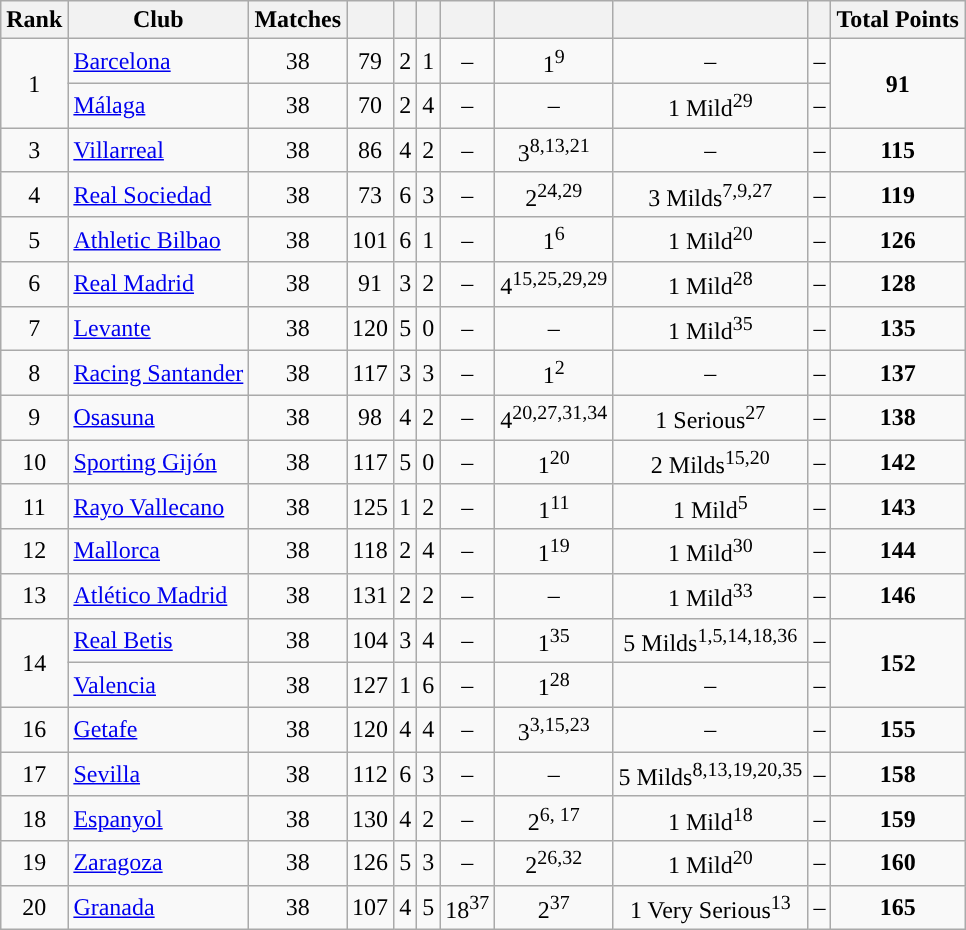<table class="wikitable sortable" style="text-align:center;">
<tr>
<th>Rank</th>
<th>Club</th>
<th>Matches</th>
<th></th>
<th> </th>
<th></th>
<th></th>
<th></th>
<th></th>
<th></th>
<th>Total Points</th>
</tr>
<tr>
<td rowspan=2>1</td>
<td style="text-align:left;"><a href='#'>Barcelona</a></td>
<td>38</td>
<td>79</td>
<td>2</td>
<td>1</td>
<td>–</td>
<td>1<sup>9</sup></td>
<td>–</td>
<td>–</td>
<td rowspan=2><strong>91</strong></td>
</tr>
<tr>
<td style="text-align:left;"><a href='#'>Málaga</a></td>
<td>38</td>
<td>70</td>
<td>2</td>
<td>4</td>
<td>–</td>
<td>–</td>
<td>1 Mild<sup>29</sup></td>
<td>–</td>
</tr>
<tr>
<td>3</td>
<td style="text-align:left;"><a href='#'>Villarreal</a></td>
<td>38</td>
<td>86</td>
<td>4</td>
<td>2</td>
<td>–</td>
<td>3<sup>8,13,21</sup></td>
<td>–</td>
<td>–</td>
<td><strong>115</strong></td>
</tr>
<tr>
<td>4</td>
<td style="text-align:left;"><a href='#'>Real Sociedad</a></td>
<td>38</td>
<td>73</td>
<td>6</td>
<td>3</td>
<td>–</td>
<td>2<sup>24,29</sup></td>
<td>3 Milds<sup>7,9,27</sup></td>
<td>–</td>
<td><strong>119</strong></td>
</tr>
<tr>
<td>5</td>
<td style="text-align:left;"><a href='#'>Athletic Bilbao</a></td>
<td>38</td>
<td>101</td>
<td>6</td>
<td>1</td>
<td>–</td>
<td>1<sup>6</sup></td>
<td>1 Mild<sup>20</sup></td>
<td>–</td>
<td><strong>126</strong></td>
</tr>
<tr>
<td>6</td>
<td style="text-align:left;"><a href='#'>Real Madrid</a></td>
<td>38</td>
<td>91</td>
<td>3</td>
<td>2</td>
<td>–</td>
<td>4<sup>15,25,29,29</sup></td>
<td>1 Mild<sup>28</sup></td>
<td>–</td>
<td><strong>128</strong></td>
</tr>
<tr>
<td>7</td>
<td style="text-align:left;"><a href='#'>Levante</a></td>
<td>38</td>
<td>120</td>
<td>5</td>
<td>0</td>
<td>–</td>
<td>–</td>
<td>1 Mild<sup>35</sup></td>
<td>–</td>
<td><strong>135</strong></td>
</tr>
<tr>
<td>8</td>
<td style="text-align:left;"><a href='#'>Racing Santander</a></td>
<td>38</td>
<td>117</td>
<td>3</td>
<td>3</td>
<td>–</td>
<td>1<sup>2</sup></td>
<td>–</td>
<td>–</td>
<td><strong>137</strong></td>
</tr>
<tr>
<td>9</td>
<td style="text-align:left;"><a href='#'>Osasuna</a></td>
<td>38</td>
<td>98</td>
<td>4</td>
<td>2</td>
<td>–</td>
<td>4<sup>20,27,31,34</sup></td>
<td>1 Serious<sup>27</sup></td>
<td>–</td>
<td><strong>138</strong></td>
</tr>
<tr>
<td>10</td>
<td style="text-align:left;"><a href='#'>Sporting Gijón</a></td>
<td>38</td>
<td>117</td>
<td>5</td>
<td>0</td>
<td>–</td>
<td>1<sup>20</sup></td>
<td>2 Milds<sup>15,20</sup></td>
<td>–</td>
<td><strong>142</strong></td>
</tr>
<tr>
<td>11</td>
<td style="text-align:left;"><a href='#'>Rayo Vallecano</a></td>
<td>38</td>
<td>125</td>
<td>1</td>
<td>2</td>
<td>–</td>
<td>1<sup>11</sup></td>
<td>1 Mild<sup>5</sup></td>
<td>–</td>
<td><strong>143</strong></td>
</tr>
<tr>
<td>12</td>
<td style="text-align:left;"><a href='#'>Mallorca</a></td>
<td>38</td>
<td>118</td>
<td>2</td>
<td>4</td>
<td>–</td>
<td>1<sup>19</sup></td>
<td>1 Mild<sup>30</sup></td>
<td>–</td>
<td><strong>144</strong></td>
</tr>
<tr>
<td>13</td>
<td style="text-align:left;"><a href='#'>Atlético Madrid</a></td>
<td>38</td>
<td>131</td>
<td>2</td>
<td>2</td>
<td>–</td>
<td>–</td>
<td>1 Mild<sup>33</sup></td>
<td>–</td>
<td><strong>146</strong></td>
</tr>
<tr>
<td rowspan=2>14</td>
<td style="text-align:left;"><a href='#'>Real Betis</a></td>
<td>38</td>
<td>104</td>
<td>3</td>
<td>4</td>
<td>–</td>
<td>1<sup>35</sup></td>
<td>5 Milds<sup>1,5,14,18,36</sup></td>
<td>–</td>
<td rowspan=2><strong>152</strong></td>
</tr>
<tr>
<td style="text-align:left;"><a href='#'>Valencia</a></td>
<td>38</td>
<td>127</td>
<td>1</td>
<td>6</td>
<td>–</td>
<td>1<sup>28</sup></td>
<td>–</td>
<td>–</td>
</tr>
<tr>
<td>16</td>
<td style="text-align:left;"><a href='#'>Getafe</a></td>
<td>38</td>
<td>120</td>
<td>4</td>
<td>4</td>
<td>–</td>
<td>3<sup>3,15,23</sup></td>
<td>–</td>
<td>–</td>
<td><strong>155</strong></td>
</tr>
<tr>
<td>17</td>
<td style="text-align:left;"><a href='#'>Sevilla</a></td>
<td>38</td>
<td>112</td>
<td>6</td>
<td>3</td>
<td>–</td>
<td>–</td>
<td>5 Milds<sup>8,13,19,20,35</sup></td>
<td>–</td>
<td><strong>158</strong></td>
</tr>
<tr>
<td>18</td>
<td style="text-align:left;"><a href='#'>Espanyol</a></td>
<td>38</td>
<td>130</td>
<td>4</td>
<td>2</td>
<td>–</td>
<td>2<sup>6, 17</sup></td>
<td>1 Mild<sup>18</sup></td>
<td>–</td>
<td><strong>159</strong></td>
</tr>
<tr>
<td>19</td>
<td style="text-align:left;"><a href='#'>Zaragoza</a></td>
<td>38</td>
<td>126</td>
<td>5</td>
<td>3</td>
<td>–</td>
<td>2<sup>26,32</sup></td>
<td>1 Mild<sup>20</sup></td>
<td>–</td>
<td><strong>160</strong></td>
</tr>
<tr>
<td>20</td>
<td style="text-align:left;"><a href='#'>Granada</a></td>
<td>38</td>
<td>107</td>
<td>4</td>
<td>5</td>
<td>18<sup>37</sup></td>
<td>2<sup>37</sup></td>
<td>1 Very Serious<sup>13</sup></td>
<td>–</td>
<td><strong>165</strong></td>
</tr>
</table>
